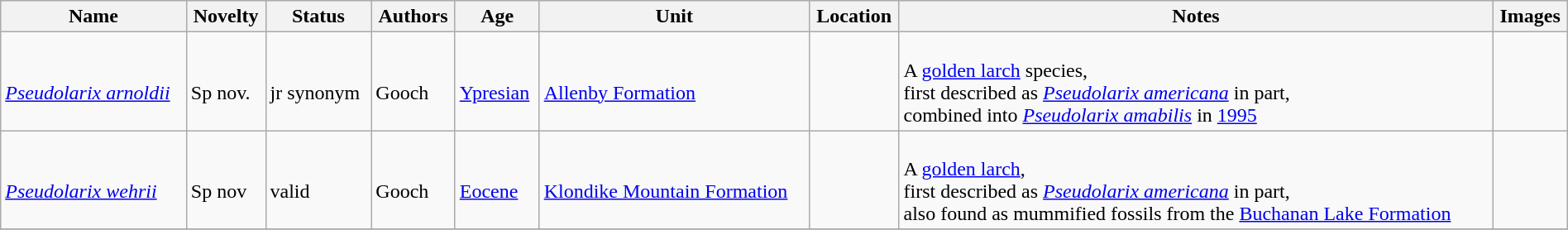<table class="wikitable sortable" align="center" width="100%">
<tr>
<th>Name</th>
<th>Novelty</th>
<th>Status</th>
<th>Authors</th>
<th>Age</th>
<th>Unit</th>
<th>Location</th>
<th>Notes</th>
<th>Images</th>
</tr>
<tr>
<td><br><em><a href='#'>Pseudolarix arnoldii</a></em></td>
<td><br>Sp nov.</td>
<td><br>jr synonym</td>
<td><br>Gooch</td>
<td><br><a href='#'>Ypresian</a></td>
<td><br><a href='#'>Allenby Formation</a></td>
<td><br><br></td>
<td><br>A <a href='#'>golden larch</a> species,<br> first described as <em><a href='#'>Pseudolarix americana</a></em> in part,<br> combined into <em><a href='#'>Pseudolarix amabilis</a></em> in <a href='#'>1995</a></td>
<td></td>
</tr>
<tr>
<td><br><em><a href='#'>Pseudolarix wehrii</a></em></td>
<td><br>Sp nov</td>
<td><br>valid</td>
<td><br>Gooch</td>
<td><br><a href='#'>Eocene</a></td>
<td><br><a href='#'>Klondike Mountain Formation</a></td>
<td><br><br></td>
<td><br>A <a href='#'>golden larch</a>,<br> first described as <em><a href='#'>Pseudolarix americana</a></em> in part,<br> also found as mummified fossils from the <a href='#'>Buchanan Lake Formation</a></td>
<td><br></td>
</tr>
<tr>
</tr>
</table>
